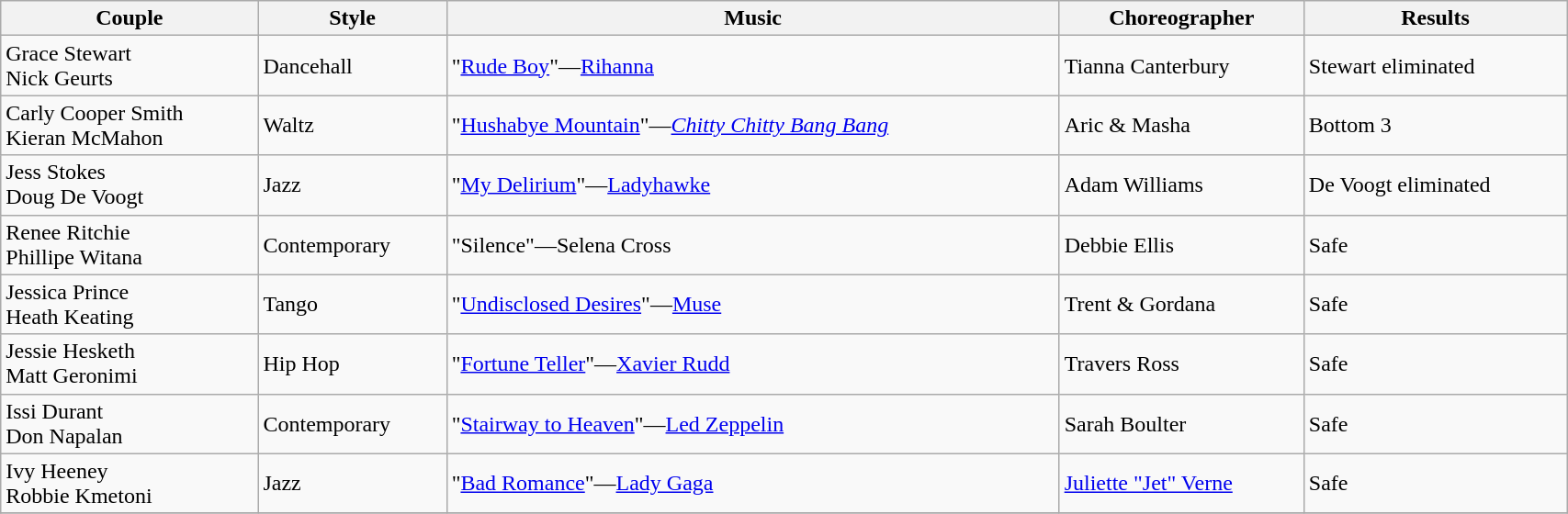<table class="wikitable" width="90%">
<tr>
<th>Couple</th>
<th>Style</th>
<th>Music</th>
<th>Choreographer</th>
<th>Results</th>
</tr>
<tr>
<td>Grace Stewart <br> Nick Geurts</td>
<td>Dancehall</td>
<td>"<a href='#'>Rude Boy</a>"—<a href='#'>Rihanna</a></td>
<td>Tianna Canterbury</td>
<td>Stewart eliminated</td>
</tr>
<tr>
<td>Carly Cooper Smith <br> Kieran McMahon</td>
<td>Waltz</td>
<td>"<a href='#'>Hushabye Mountain</a>"—<em><a href='#'>Chitty Chitty Bang Bang</a></em></td>
<td>Aric & Masha</td>
<td>Bottom 3</td>
</tr>
<tr>
<td>Jess Stokes <br> Doug De Voogt</td>
<td>Jazz</td>
<td>"<a href='#'>My Delirium</a>"—<a href='#'>Ladyhawke</a></td>
<td>Adam Williams</td>
<td>De Voogt eliminated</td>
</tr>
<tr>
<td>Renee Ritchie <br> Phillipe Witana</td>
<td>Contemporary</td>
<td>"Silence"—Selena Cross</td>
<td>Debbie Ellis</td>
<td>Safe</td>
</tr>
<tr>
<td>Jessica Prince <br> Heath Keating</td>
<td>Tango</td>
<td>"<a href='#'>Undisclosed Desires</a>"—<a href='#'>Muse</a></td>
<td>Trent & Gordana</td>
<td>Safe</td>
</tr>
<tr>
<td>Jessie Hesketh <br> Matt Geronimi</td>
<td>Hip Hop</td>
<td>"<a href='#'>Fortune Teller</a>"—<a href='#'>Xavier Rudd</a></td>
<td>Travers Ross</td>
<td>Safe</td>
</tr>
<tr>
<td>Issi Durant <br> Don Napalan</td>
<td>Contemporary</td>
<td>"<a href='#'>Stairway to Heaven</a>"—<a href='#'>Led Zeppelin</a></td>
<td>Sarah Boulter</td>
<td>Safe</td>
</tr>
<tr>
<td>Ivy Heeney<br> Robbie Kmetoni</td>
<td>Jazz</td>
<td>"<a href='#'>Bad Romance</a>"—<a href='#'>Lady Gaga</a></td>
<td><a href='#'>Juliette "Jet" Verne</a></td>
<td>Safe</td>
</tr>
<tr>
</tr>
</table>
